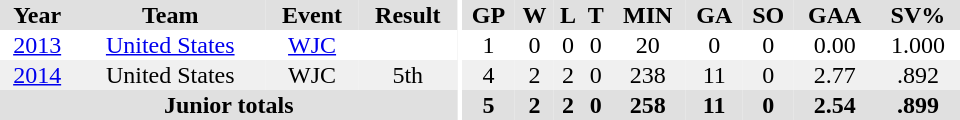<table border="0" cellpadding="1" cellspacing="0" ID="Table3" style="text-align:center; width:40em">
<tr ALIGN="center" bgcolor="#e0e0e0">
<th>Year</th>
<th>Team</th>
<th>Event</th>
<th>Result</th>
<th rowspan="99" bgcolor="#ffffff"></th>
<th>GP</th>
<th>W</th>
<th>L</th>
<th>T</th>
<th>MIN</th>
<th>GA</th>
<th>SO</th>
<th>GAA</th>
<th>SV%</th>
</tr>
<tr ALIGN="center">
<td><a href='#'>2013</a></td>
<td><a href='#'>United States</a></td>
<td><a href='#'>WJC</a></td>
<td></td>
<td>1</td>
<td>0</td>
<td>0</td>
<td>0</td>
<td>20</td>
<td>0</td>
<td>0</td>
<td>0.00</td>
<td>1.000</td>
</tr>
<tr ALIGN="center" bgcolor="#f0f0f0">
<td><a href='#'>2014</a></td>
<td>United States</td>
<td>WJC</td>
<td>5th</td>
<td>4</td>
<td>2</td>
<td>2</td>
<td>0</td>
<td>238</td>
<td>11</td>
<td>0</td>
<td>2.77</td>
<td>.892</td>
</tr>
<tr bgcolor="#e0e0e0" ALIGN="center">
<th colspan=4>Junior totals</th>
<th>5</th>
<th>2</th>
<th>2</th>
<th>0</th>
<th>258</th>
<th>11</th>
<th>0</th>
<th>2.54</th>
<th>.899</th>
</tr>
</table>
